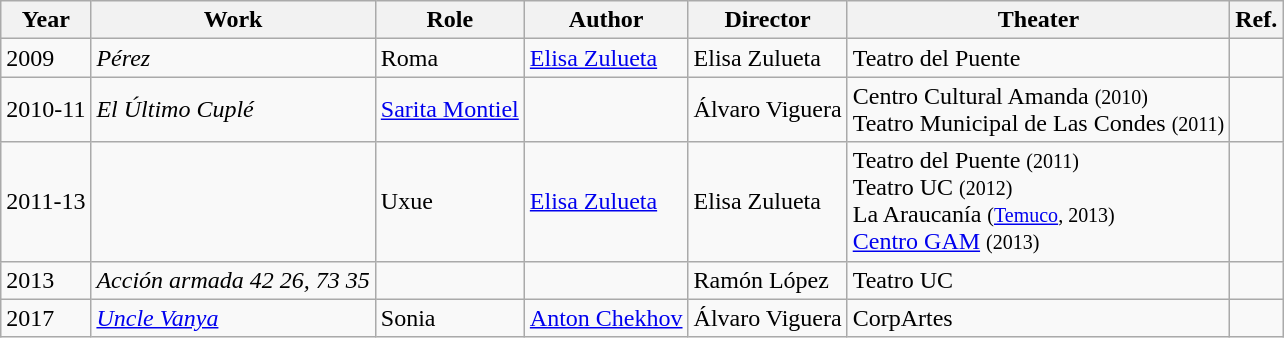<table class="wikitable">
<tr>
<th>Year</th>
<th>Work</th>
<th>Role</th>
<th>Author</th>
<th>Director</th>
<th>Theater</th>
<th>Ref.</th>
</tr>
<tr>
<td>2009</td>
<td><em>Pérez</em></td>
<td>Roma</td>
<td><a href='#'>Elisa Zulueta</a></td>
<td>Elisa Zulueta</td>
<td>Teatro del Puente</td>
<td></td>
</tr>
<tr>
<td>2010-11</td>
<td><em>El Último Cuplé</em></td>
<td><a href='#'>Sarita Montiel</a></td>
<td></td>
<td>Álvaro Viguera</td>
<td>Centro Cultural Amanda <small>(2010)</small> <br> Teatro Municipal de Las Condes <small>(2011)</small></td>
<td></td>
</tr>
<tr>
<td>2011-13</td>
<td><em></em></td>
<td>Uxue</td>
<td><a href='#'>Elisa Zulueta</a></td>
<td>Elisa Zulueta</td>
<td>Teatro del Puente <small> (2011)</small><br> Teatro UC <small> (2012)</small> <br> La Araucanía <small> (<a href='#'>Temuco</a>, 2013)</small> <br> <a href='#'>Centro GAM</a> <small> (2013)</small></td>
<td></td>
</tr>
<tr>
<td>2013</td>
<td><em>Acción armada 42 26, 73 35</em></td>
<td></td>
<td></td>
<td>Ramón López</td>
<td>Teatro UC</td>
<td></td>
</tr>
<tr>
<td>2017</td>
<td><em><a href='#'>Uncle Vanya</a></em></td>
<td>Sonia</td>
<td><a href='#'>Anton Chekhov</a></td>
<td>Álvaro Viguera</td>
<td>CorpArtes</td>
<td></td>
</tr>
</table>
